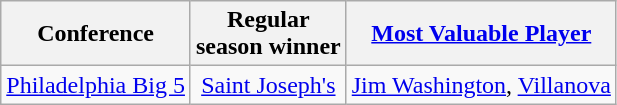<table class="wikitable" style="text-align:center;">
<tr>
<th>Conference</th>
<th>Regular <br> season winner</th>
<th><a href='#'>Most Valuable Player</a></th>
</tr>
<tr>
<td><a href='#'>Philadelphia Big 5</a></td>
<td><a href='#'>Saint Joseph's</a></td>
<td><a href='#'>Jim Washington</a>, <a href='#'>Villanova</a></td>
</tr>
</table>
